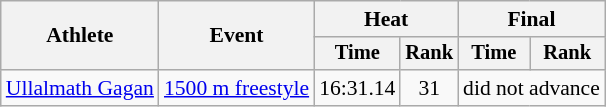<table class=wikitable style="font-size:90%">
<tr>
<th rowspan="2">Athlete</th>
<th rowspan="2">Event</th>
<th colspan="2">Heat</th>
<th colspan="2">Final</th>
</tr>
<tr style="font-size:95%">
<th>Time</th>
<th>Rank</th>
<th>Time</th>
<th>Rank</th>
</tr>
<tr align=center>
<td align=left><a href='#'>Ullalmath Gagan</a></td>
<td align=left><a href='#'>1500 m freestyle</a></td>
<td>16:31.14</td>
<td>31</td>
<td colspan=2>did not advance</td>
</tr>
</table>
